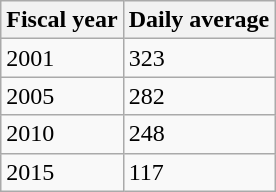<table class="wikitable">
<tr>
<th>Fiscal year</th>
<th>Daily average</th>
</tr>
<tr>
<td>2001</td>
<td>323</td>
</tr>
<tr>
<td>2005</td>
<td>282</td>
</tr>
<tr>
<td>2010</td>
<td>248</td>
</tr>
<tr>
<td>2015</td>
<td>117</td>
</tr>
</table>
